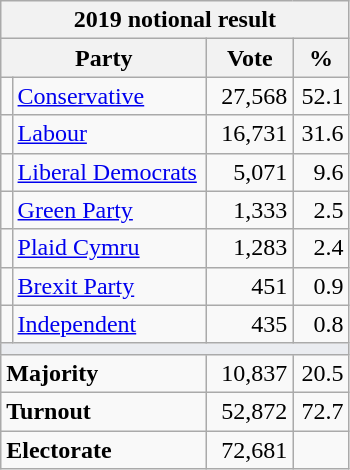<table class="wikitable">
<tr>
<th colspan="4">2019 notional result  </th>
</tr>
<tr>
<th colspan="2" bgcolor="#DDDDFF" width="130px">Party</th>
<th bgcolor="#DDDDFF" width="50px">Vote</th>
<th bgcolor="#DDDDFF" width="30px">%</th>
</tr>
<tr>
<td></td>
<td><a href='#'>Conservative</a></td>
<td align="right">27,568</td>
<td align="right">52.1</td>
</tr>
<tr>
<td></td>
<td><a href='#'>Labour</a></td>
<td align="right">16,731</td>
<td align="right">31.6</td>
</tr>
<tr>
<td></td>
<td><a href='#'>Liberal Democrats</a></td>
<td align="right">5,071</td>
<td align="right">9.6</td>
</tr>
<tr>
<td></td>
<td><a href='#'>Green Party</a></td>
<td align="right">1,333</td>
<td align="right">2.5</td>
</tr>
<tr>
<td></td>
<td><a href='#'>Plaid Cymru</a></td>
<td align="right">1,283</td>
<td align="right">2.4</td>
</tr>
<tr>
<td></td>
<td><a href='#'>Brexit Party</a></td>
<td align="right">451</td>
<td align="right">0.9</td>
</tr>
<tr>
<td></td>
<td><a href='#'>Independent</a></td>
<td align="right">435</td>
<td align="right">0.8</td>
</tr>
<tr>
<td colspan="4" bgcolor="#EAECF0"></td>
</tr>
<tr>
<td colspan="2"><strong>Majority</strong></td>
<td align="right">10,837</td>
<td align="right">20.5</td>
</tr>
<tr>
<td colspan="2"><strong>Turnout</strong></td>
<td align="right">52,872</td>
<td align="right">72.7</td>
</tr>
<tr>
<td colspan="2"><strong>Electorate</strong></td>
<td align="right">72,681</td>
</tr>
</table>
